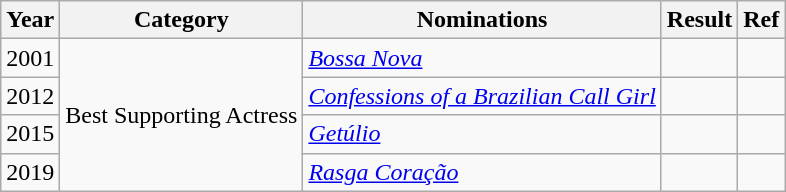<table class="wikitable">
<tr>
<th>Year</th>
<th>Category</th>
<th>Nominations</th>
<th>Result</th>
<th>Ref</th>
</tr>
<tr>
<td>2001</td>
<td rowspan=4>Best Supporting Actress</td>
<td><em><a href='#'>Bossa Nova</a></em></td>
<td></td>
<td></td>
</tr>
<tr>
<td>2012</td>
<td><em><a href='#'>Confessions of a Brazilian Call Girl</a></em></td>
<td></td>
<td></td>
</tr>
<tr>
<td>2015</td>
<td><em><a href='#'>Getúlio</a></em></td>
<td></td>
<td></td>
</tr>
<tr>
<td>2019</td>
<td><em><a href='#'>Rasga Coração</a></em></td>
<td></td>
<td></td>
</tr>
</table>
